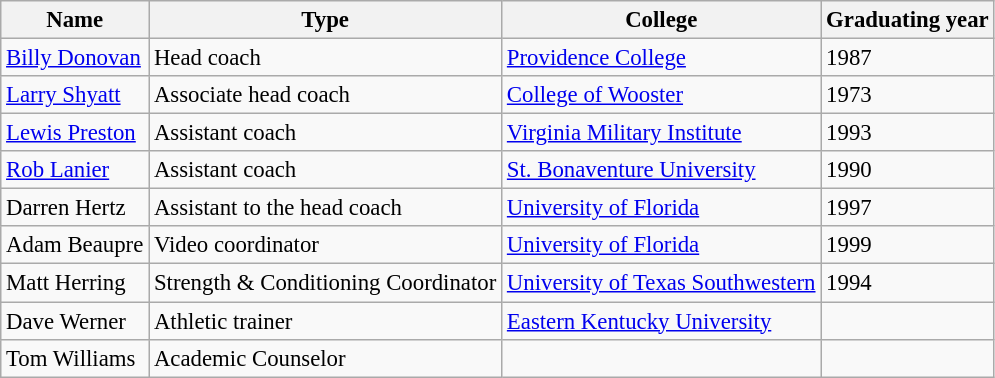<table class="wikitable" style="font-size: 95%;">
<tr>
<th>Name</th>
<th>Type</th>
<th>College</th>
<th>Graduating year</th>
</tr>
<tr>
<td><a href='#'>Billy Donovan</a></td>
<td>Head coach</td>
<td><a href='#'>Providence College</a></td>
<td>1987</td>
</tr>
<tr>
<td><a href='#'>Larry Shyatt</a></td>
<td>Associate head coach</td>
<td><a href='#'>College of Wooster</a></td>
<td>1973</td>
</tr>
<tr>
<td><a href='#'>Lewis Preston</a></td>
<td>Assistant coach</td>
<td><a href='#'>Virginia Military Institute</a></td>
<td>1993</td>
</tr>
<tr>
<td><a href='#'>Rob Lanier</a></td>
<td>Assistant coach</td>
<td><a href='#'>St. Bonaventure University</a></td>
<td>1990</td>
</tr>
<tr>
<td>Darren Hertz</td>
<td>Assistant to the head coach</td>
<td><a href='#'>University of Florida</a></td>
<td>1997</td>
</tr>
<tr>
<td>Adam Beaupre</td>
<td>Video coordinator</td>
<td><a href='#'>University of Florida</a></td>
<td>1999</td>
</tr>
<tr>
<td>Matt Herring</td>
<td>Strength & Conditioning Coordinator</td>
<td><a href='#'>University of Texas Southwestern</a></td>
<td>1994</td>
</tr>
<tr>
<td>Dave Werner</td>
<td>Athletic trainer</td>
<td><a href='#'>Eastern Kentucky University</a></td>
<td></td>
</tr>
<tr>
<td>Tom Williams</td>
<td>Academic Counselor</td>
<td></td>
<td></td>
</tr>
</table>
